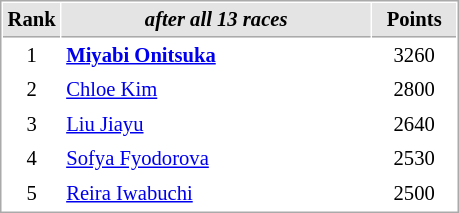<table cellspacing="1" cellpadding="3" style="border:1px solid #aaa; font-size:86%;">
<tr style="background:#e4e4e4;">
<th style="border-bottom:1px solid #aaa; width:10px;">Rank</th>
<th style="border-bottom:1px solid #aaa; width:200px;"><em>after all 13 races</em></th>
<th style="border-bottom:1px solid #aaa; width:50px;">Points</th>
</tr>
<tr>
<td align=center>1</td>
<td><strong> <a href='#'>Miyabi Onitsuka</a></strong></td>
<td align=center>3260</td>
</tr>
<tr>
<td align=center>2</td>
<td> <a href='#'>Chloe Kim</a></td>
<td align=center>2800</td>
</tr>
<tr>
<td align=center>3</td>
<td> <a href='#'>Liu Jiayu</a></td>
<td align=center>2640</td>
</tr>
<tr>
<td align=center>4</td>
<td> <a href='#'>Sofya Fyodorova</a></td>
<td align=center>2530</td>
</tr>
<tr>
<td align=center>5</td>
<td> <a href='#'>Reira Iwabuchi</a></td>
<td align=center>2500</td>
</tr>
</table>
